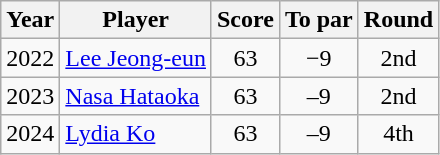<table class=wikitable style="text-align:center">
<tr>
<th>Year</th>
<th>Player</th>
<th>Score</th>
<th>To par</th>
<th>Round</th>
</tr>
<tr>
<td>2022</td>
<td align=left><a href='#'>Lee Jeong-eun</a></td>
<td>63</td>
<td>−9</td>
<td>2nd</td>
</tr>
<tr>
<td>2023</td>
<td align=left><a href='#'>Nasa Hataoka</a></td>
<td>63</td>
<td>–9</td>
<td>2nd</td>
</tr>
<tr>
<td>2024</td>
<td align=left><a href='#'>Lydia Ko</a></td>
<td>63</td>
<td>–9</td>
<td>4th</td>
</tr>
</table>
